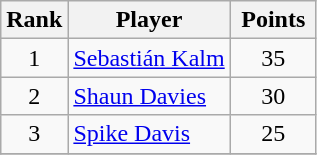<table class="wikitable" style="text-align:center">
<tr>
<th>Rank</th>
<th>Player</th>
<th style="width:50px;">Points</th>
</tr>
<tr>
<td>1</td>
<td align=left> <a href='#'>Sebastián Kalm</a></td>
<td>35</td>
</tr>
<tr>
<td>2</td>
<td align=left> <a href='#'>Shaun Davies</a></td>
<td>30</td>
</tr>
<tr>
<td>3</td>
<td align=left> <a href='#'>Spike Davis</a></td>
<td>25</td>
</tr>
<tr>
</tr>
</table>
